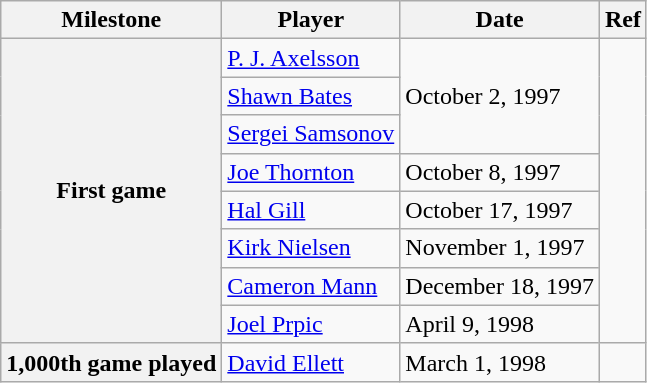<table class="wikitable">
<tr>
<th scope="col">Milestone</th>
<th scope="col">Player</th>
<th scope="col">Date</th>
<th scope="col">Ref</th>
</tr>
<tr>
<th rowspan=8>First game</th>
<td><a href='#'>P. J. Axelsson</a></td>
<td rowspan=3>October 2, 1997</td>
<td rowspan=8></td>
</tr>
<tr>
<td><a href='#'>Shawn Bates</a></td>
</tr>
<tr>
<td><a href='#'>Sergei Samsonov</a></td>
</tr>
<tr>
<td><a href='#'>Joe Thornton</a></td>
<td>October 8, 1997</td>
</tr>
<tr>
<td><a href='#'>Hal Gill</a></td>
<td>October 17, 1997</td>
</tr>
<tr>
<td><a href='#'>Kirk Nielsen</a></td>
<td>November 1, 1997</td>
</tr>
<tr>
<td><a href='#'>Cameron Mann</a></td>
<td>December 18, 1997</td>
</tr>
<tr>
<td><a href='#'>Joel Prpic</a></td>
<td>April 9, 1998</td>
</tr>
<tr>
<th>1,000th game played</th>
<td><a href='#'>David Ellett</a></td>
<td>March 1, 1998</td>
<td></td>
</tr>
</table>
